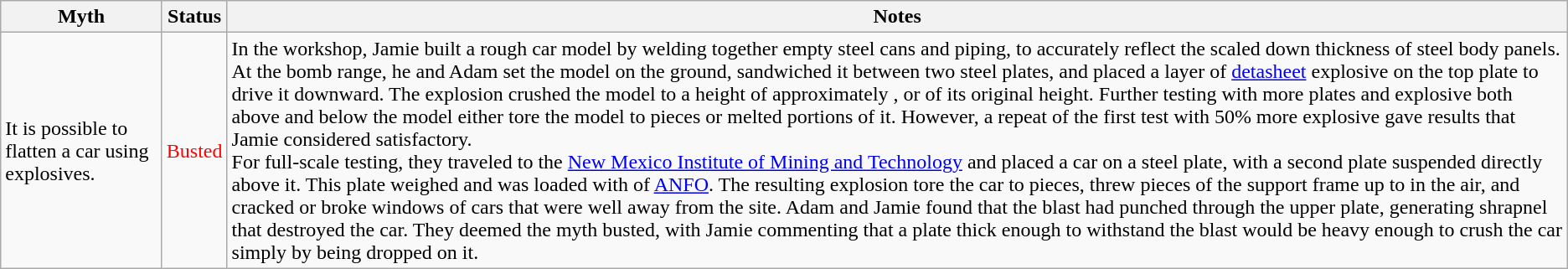<table class="wikitable plainrowheaders">
<tr>
<th scope"col">Myth</th>
<th scope"col">Status</th>
<th scope"col">Notes</th>
</tr>
<tr>
<td scope"row">It is possible to flatten a car using explosives.</td>
<td style="color:red">Busted</td>
<td>In the workshop, Jamie built a rough car model by welding together empty  steel cans and piping, to accurately reflect the scaled down thickness of steel body panels. At the bomb range, he and Adam set the model on the ground, sandwiched it between two steel plates, and placed a layer of <a href='#'>detasheet</a> explosive on the top plate to drive it downward. The explosion crushed the model to a height of approximately , or  of its original height. Further testing with more plates and explosive both above and below the model either tore the model to pieces or melted portions of it. However, a repeat of the first test with 50% more explosive gave results that Jamie considered satisfactory.<br>For full-scale testing, they traveled to the <a href='#'>New Mexico Institute of Mining and Technology</a> and placed a car on a steel plate, with a second plate suspended directly above it. This plate weighed  and was loaded with  of <a href='#'>ANFO</a>. The resulting explosion tore the car to pieces, threw pieces of the support frame up to  in the air, and cracked or broke windows of cars that were well away from the site. Adam and Jamie found that the blast had punched through the upper plate, generating shrapnel that destroyed the car. They deemed the myth busted, with Jamie commenting that a plate thick enough to withstand the blast would be heavy enough to crush the car simply by being dropped on it.</td>
</tr>
</table>
